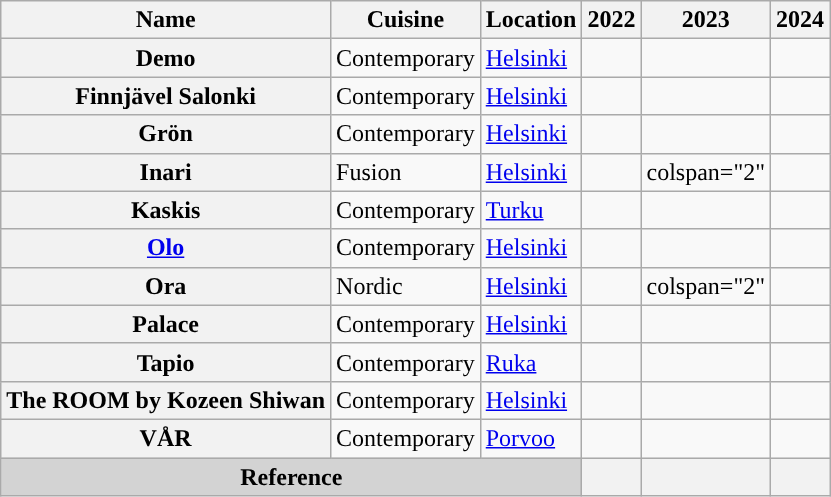<table class="wikitable sortable plainrowheaders" style="text-align:left;"">
<tr>
<th scope="col">Name</th>
<th scope="col">Cuisine</th>
<th scope="col">Location</th>
<th scope="col">2022</th>
<th scope="col">2023</th>
<th scope="col">2024</th>
</tr>
<tr>
<th scope="row">Demo</th>
<td>Contemporary</td>
<td><a href='#'>Helsinki</a></td>
<td></td>
<td></td>
<td></td>
</tr>
<tr>
<th scope="row">Finnjävel Salonki</th>
<td>Contemporary</td>
<td><a href='#'>Helsinki</a></td>
<td></td>
<td></td>
<td></td>
</tr>
<tr>
<th scope="row">Grön</th>
<td>Contemporary</td>
<td><a href='#'>Helsinki</a></td>
<td></td>
<td></td>
<td></td>
</tr>
<tr>
<th scope="row">Inari</th>
<td>Fusion</td>
<td><a href='#'>Helsinki</a></td>
<td></td>
<td>colspan="2" </td>
</tr>
<tr>
<th scope="row">Kaskis</th>
<td>Contemporary</td>
<td><a href='#'>Turku</a></td>
<td></td>
<td></td>
<td></td>
</tr>
<tr>
<th scope="row"><a href='#'>Olo</a></th>
<td>Contemporary</td>
<td><a href='#'>Helsinki</a></td>
<td></td>
<td></td>
<td></td>
</tr>
<tr>
<th scope="row">Ora</th>
<td>Nordic</td>
<td><a href='#'>Helsinki</a></td>
<td></td>
<td>colspan="2" </td>
</tr>
<tr>
<th scope="row">Palace</th>
<td>Contemporary</td>
<td><a href='#'>Helsinki</a></td>
<td></td>
<td></td>
<td></td>
</tr>
<tr>
<th scope="row">Tapio</th>
<td>Contemporary</td>
<td><a href='#'>Ruka</a></td>
<td></td>
<td></td>
<td></td>
</tr>
<tr>
<th scope="row">The ROOM by Kozeen Shiwan</th>
<td>Contemporary</td>
<td><a href='#'>Helsinki</a></td>
<td></td>
<td></td>
<td></td>
</tr>
<tr>
<th scope="row">VÅR</th>
<td>Contemporary</td>
<td><a href='#'>Porvoo</a></td>
<td></td>
<td></td>
<td></td>
</tr>
<tr>
<th colspan="3" style="text-align: center;background: lightgray;">Reference</th>
<th></th>
<th></th>
<th></th>
</tr>
</table>
